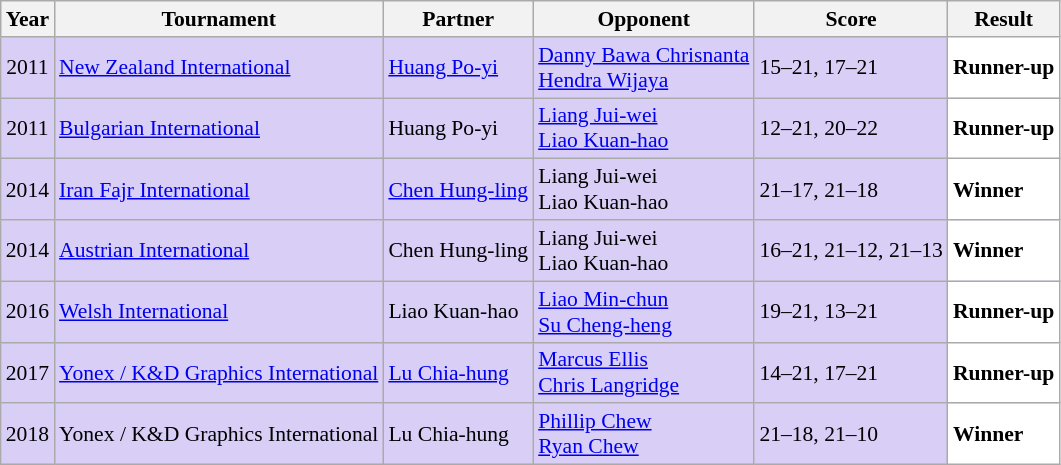<table class="sortable wikitable" style="font-size: 90%;">
<tr>
<th>Year</th>
<th>Tournament</th>
<th>Partner</th>
<th>Opponent</th>
<th>Score</th>
<th>Result</th>
</tr>
<tr style="background:#D8CEF6">
<td align="center">2011</td>
<td align="left"><a href='#'>New Zealand International</a></td>
<td align="left"> <a href='#'>Huang Po-yi</a></td>
<td align="left"> <a href='#'>Danny Bawa Chrisnanta</a><br> <a href='#'>Hendra Wijaya</a></td>
<td align="left">15–21, 17–21</td>
<td style="text-align:left; background:white"> <strong>Runner-up</strong></td>
</tr>
<tr style="background:#D8CEF6">
<td align="center">2011</td>
<td align="left"><a href='#'>Bulgarian International</a></td>
<td align="left"> Huang Po-yi</td>
<td align="left"> <a href='#'>Liang Jui-wei</a><br> <a href='#'>Liao Kuan-hao</a></td>
<td align="left">12–21, 20–22</td>
<td style="text-align:left; background:white"> <strong>Runner-up</strong></td>
</tr>
<tr style="background:#D8CEF6">
<td align="center">2014</td>
<td align="left"><a href='#'>Iran Fajr International</a></td>
<td align="left"> <a href='#'>Chen Hung-ling</a></td>
<td align="left"> Liang Jui-wei<br> Liao Kuan-hao</td>
<td align="left">21–17, 21–18</td>
<td style="text-align:left; background:white"> <strong>Winner</strong></td>
</tr>
<tr style="background:#D8CEF6">
<td align="center">2014</td>
<td align="left"><a href='#'>Austrian International</a></td>
<td align="left"> Chen Hung-ling</td>
<td align="left"> Liang Jui-wei<br> Liao Kuan-hao</td>
<td align="left">16–21, 21–12, 21–13</td>
<td style="text-align:left; background:white"> <strong>Winner</strong></td>
</tr>
<tr style="background:#D8CEF6">
<td align="center">2016</td>
<td align="left"><a href='#'>Welsh International</a></td>
<td align="left"> Liao Kuan-hao</td>
<td align="left"> <a href='#'>Liao Min-chun</a><br> <a href='#'>Su Cheng-heng</a></td>
<td align="left">19–21, 13–21</td>
<td style="text-align:left; background:white"> <strong>Runner-up</strong></td>
</tr>
<tr style="background:#D8CEF6">
<td align="center">2017</td>
<td align="left"><a href='#'>Yonex / K&D Graphics International</a></td>
<td align="left"> <a href='#'>Lu Chia-hung</a></td>
<td align="left"> <a href='#'>Marcus Ellis</a><br> <a href='#'>Chris Langridge</a></td>
<td align="left">14–21, 17–21</td>
<td style="text-align:left; background:white"> <strong>Runner-up</strong></td>
</tr>
<tr style="background:#D8CEF6">
<td align="center">2018</td>
<td align="left">Yonex / K&D Graphics International</td>
<td align="left"> Lu Chia-hung</td>
<td align="left"> <a href='#'>Phillip Chew</a><br> <a href='#'>Ryan Chew</a></td>
<td align="left">21–18, 21–10</td>
<td style="text-align:left; background:white"> <strong>Winner</strong></td>
</tr>
</table>
